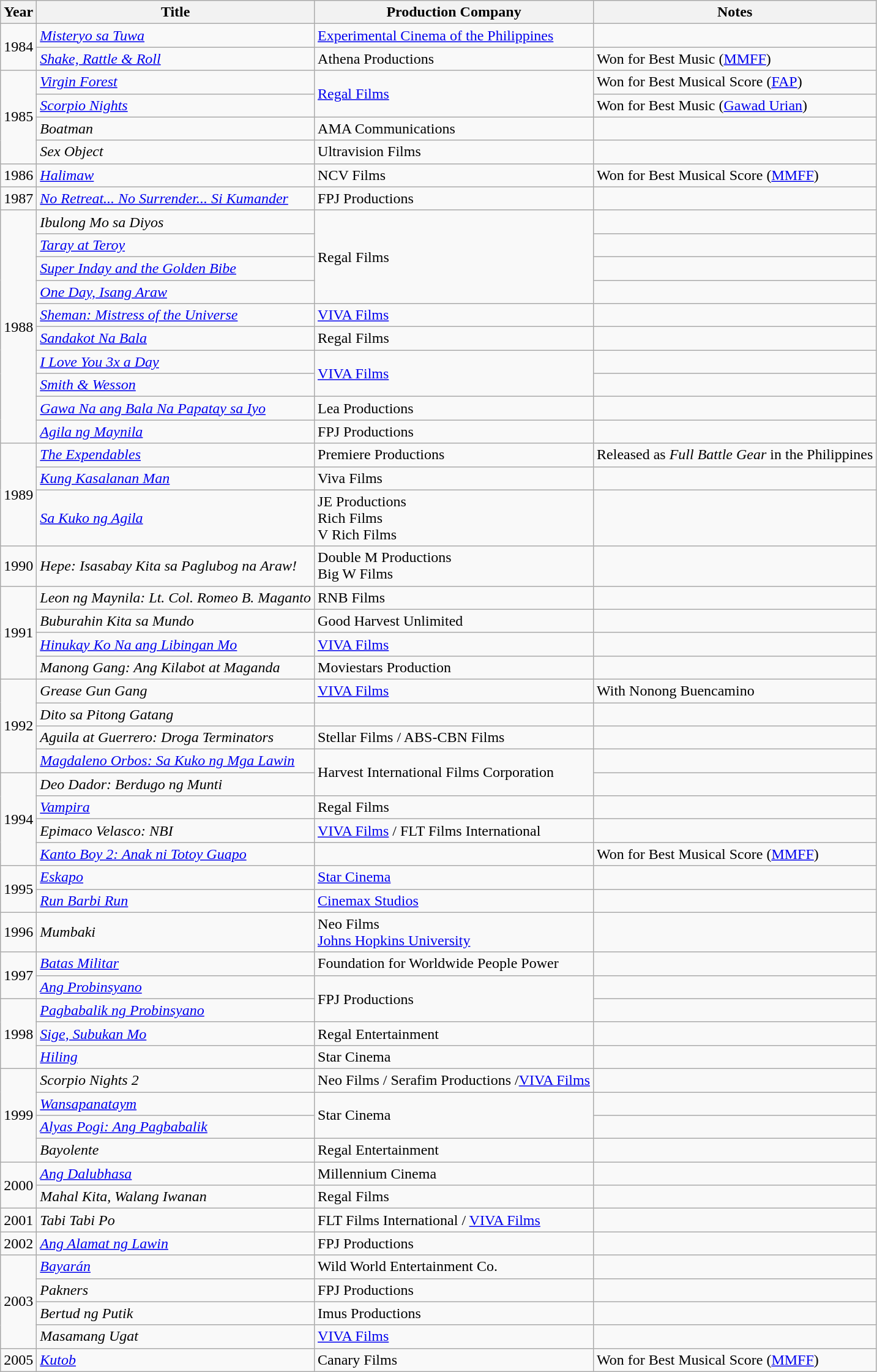<table class="wikitable sortable">
<tr>
<th>Year</th>
<th>Title</th>
<th class="unsortable">Production Company</th>
<th class="unsortable">Notes</th>
</tr>
<tr>
<td rowspan="2">1984</td>
<td><em><a href='#'>Misteryo sa Tuwa</a></em></td>
<td><a href='#'>Experimental Cinema of the Philippines</a></td>
<td></td>
</tr>
<tr>
<td><em><a href='#'>Shake, Rattle & Roll</a></em></td>
<td>Athena Productions</td>
<td>Won for Best Music (<a href='#'>MMFF</a>)</td>
</tr>
<tr>
<td rowspan="4">1985</td>
<td><em><a href='#'>Virgin Forest</a></em></td>
<td rowspan="2"><a href='#'>Regal Films</a></td>
<td>Won for Best Musical Score (<a href='#'>FAP</a>)</td>
</tr>
<tr>
<td><em><a href='#'>Scorpio Nights</a></em></td>
<td>Won for Best Music (<a href='#'>Gawad Urian</a>)</td>
</tr>
<tr>
<td><em>Boatman</em></td>
<td>AMA Communications</td>
<td></td>
</tr>
<tr>
<td><em>Sex Object</em></td>
<td>Ultravision Films</td>
<td></td>
</tr>
<tr>
<td>1986</td>
<td><em><a href='#'>Halimaw</a></em></td>
<td>NCV Films</td>
<td>Won for Best Musical Score (<a href='#'>MMFF</a>)</td>
</tr>
<tr>
<td>1987</td>
<td><em><a href='#'>No Retreat... No Surrender... Si Kumander</a></em></td>
<td>FPJ Productions</td>
<td></td>
</tr>
<tr>
<td rowspan="10">1988</td>
<td><em>Ibulong Mo sa Diyos</em></td>
<td rowspan="4">Regal Films</td>
<td></td>
</tr>
<tr>
<td><em><a href='#'>Taray at Teroy</a></em></td>
<td></td>
</tr>
<tr>
<td><em><a href='#'>Super Inday and the Golden Bibe</a></em></td>
<td></td>
</tr>
<tr>
<td><em><a href='#'>One Day, Isang Araw</a></em></td>
<td></td>
</tr>
<tr>
<td><em><a href='#'>Sheman: Mistress of the Universe</a></em></td>
<td><a href='#'>VIVA Films</a></td>
<td></td>
</tr>
<tr>
<td><em><a href='#'>Sandakot Na Bala</a></em></td>
<td>Regal Films</td>
<td></td>
</tr>
<tr>
<td><em><a href='#'>I Love You 3x a Day</a></em></td>
<td rowspan="2"><a href='#'>VIVA Films</a></td>
<td></td>
</tr>
<tr>
<td><em><a href='#'>Smith & Wesson</a></em></td>
<td></td>
</tr>
<tr>
<td><em><a href='#'>Gawa Na ang Bala Na Papatay sa Iyo</a></em></td>
<td>Lea Productions</td>
<td></td>
</tr>
<tr>
<td><em><a href='#'>Agila ng Maynila</a></em></td>
<td>FPJ Productions</td>
<td></td>
</tr>
<tr>
<td rowspan="3">1989</td>
<td><em><a href='#'>The Expendables</a></em></td>
<td>Premiere Productions</td>
<td>Released as <em>Full Battle Gear</em> in the Philippines</td>
</tr>
<tr>
<td><em><a href='#'>Kung Kasalanan Man</a></em></td>
<td>Viva Films</td>
<td></td>
</tr>
<tr>
<td><em><a href='#'>Sa Kuko ng Agila</a></em></td>
<td>JE Productions<br>Rich Films<br>V Rich Films</td>
<td></td>
</tr>
<tr>
<td>1990</td>
<td><em>Hepe: Isasabay Kita sa Paglubog na Araw!</em></td>
<td>Double M Productions<br>Big W Films</td>
<td></td>
</tr>
<tr>
<td rowspan="4">1991</td>
<td><em>Leon ng Maynila: Lt. Col. Romeo B. Maganto</em></td>
<td>RNB Films</td>
<td></td>
</tr>
<tr>
<td><em>Buburahin Kita sa Mundo</em></td>
<td>Good Harvest Unlimited</td>
<td></td>
</tr>
<tr>
<td><em><a href='#'>Hinukay Ko Na ang Libingan Mo</a></em></td>
<td><a href='#'>VIVA Films</a></td>
<td></td>
</tr>
<tr>
<td><em>Manong Gang: Ang Kilabot at Maganda</em></td>
<td>Moviestars Production</td>
<td></td>
</tr>
<tr>
<td rowspan="4">1992</td>
<td><em>Grease Gun Gang</em></td>
<td><a href='#'>VIVA Films</a></td>
<td>With Nonong Buencamino</td>
</tr>
<tr>
<td><em>Dito sa Pitong Gatang</em></td>
<td></td>
<td></td>
</tr>
<tr>
<td><em>Aguila at Guerrero: Droga Terminators</em></td>
<td>Stellar Films / ABS-CBN Films</td>
<td></td>
</tr>
<tr>
<td><em><a href='#'>Magdaleno Orbos: Sa Kuko ng Mga Lawin</a></em></td>
<td rowspan="2">Harvest International Films Corporation</td>
<td></td>
</tr>
<tr>
<td rowspan="4">1994</td>
<td><em>Deo Dador: Berdugo ng Munti</em></td>
<td></td>
</tr>
<tr>
<td><em><a href='#'>Vampira</a></em></td>
<td>Regal Films</td>
<td></td>
</tr>
<tr>
<td><em>Epimaco Velasco: NBI</em></td>
<td><a href='#'>VIVA Films</a> / FLT Films International</td>
<td></td>
</tr>
<tr>
<td><em><a href='#'>Kanto Boy 2: Anak ni Totoy Guapo</a></em></td>
<td></td>
<td>Won for Best Musical Score (<a href='#'>MMFF</a>)</td>
</tr>
<tr>
<td rowspan="2">1995</td>
<td><em><a href='#'>Eskapo</a></em></td>
<td><a href='#'>Star Cinema</a></td>
<td></td>
</tr>
<tr>
<td><em><a href='#'>Run Barbi Run</a></em></td>
<td><a href='#'>Cinemax Studios</a></td>
<td></td>
</tr>
<tr>
<td>1996</td>
<td><em>Mumbaki</em></td>
<td>Neo Films<br><a href='#'>Johns Hopkins University</a></td>
<td></td>
</tr>
<tr>
<td rowspan="2">1997</td>
<td><em><a href='#'>Batas Militar</a></em></td>
<td>Foundation for Worldwide People Power</td>
<td></td>
</tr>
<tr>
<td><em><a href='#'>Ang Probinsyano</a></em></td>
<td rowspan="2">FPJ Productions</td>
<td></td>
</tr>
<tr>
<td rowspan="3">1998</td>
<td><em><a href='#'>Pagbabalik ng Probinsyano</a></em></td>
<td></td>
</tr>
<tr>
<td><em><a href='#'>Sige, Subukan Mo</a></em></td>
<td>Regal Entertainment</td>
<td></td>
</tr>
<tr>
<td><em><a href='#'>Hiling</a></em></td>
<td>Star Cinema</td>
<td></td>
</tr>
<tr>
<td rowspan="4">1999</td>
<td><em>Scorpio Nights 2</em></td>
<td>Neo Films / Serafim Productions /<a href='#'>VIVA Films</a></td>
<td></td>
</tr>
<tr>
<td><em><a href='#'>Wansapanataym</a></em></td>
<td rowspan="2">Star Cinema</td>
<td></td>
</tr>
<tr>
<td><em><a href='#'>Alyas Pogi: Ang Pagbabalik</a></em></td>
<td></td>
</tr>
<tr>
<td><em>Bayolente</em></td>
<td>Regal Entertainment</td>
<td></td>
</tr>
<tr>
<td rowspan="2">2000</td>
<td><em><a href='#'>Ang Dalubhasa</a></em></td>
<td>Millennium Cinema</td>
<td></td>
</tr>
<tr>
<td><em>Mahal Kita, Walang Iwanan</em></td>
<td>Regal Films</td>
<td></td>
</tr>
<tr>
<td>2001</td>
<td><em>Tabi Tabi Po</em></td>
<td>FLT Films International / <a href='#'>VIVA Films</a></td>
<td></td>
</tr>
<tr>
<td>2002</td>
<td><em><a href='#'>Ang Alamat ng Lawin</a></em></td>
<td>FPJ Productions</td>
<td></td>
</tr>
<tr>
<td rowspan="4">2003</td>
<td><em><a href='#'>Bayarán</a></em></td>
<td>Wild World Entertainment Co.</td>
<td></td>
</tr>
<tr>
<td><em>Pakners</em></td>
<td>FPJ Productions</td>
<td></td>
</tr>
<tr>
<td><em>Bertud ng Putik</em></td>
<td>Imus Productions</td>
<td></td>
</tr>
<tr>
<td><em>Masamang Ugat</em></td>
<td><a href='#'>VIVA Films</a></td>
<td></td>
</tr>
<tr>
<td>2005</td>
<td><em><a href='#'>Kutob</a></em></td>
<td>Canary Films</td>
<td>Won for Best Musical Score (<a href='#'>MMFF</a>)</td>
</tr>
</table>
